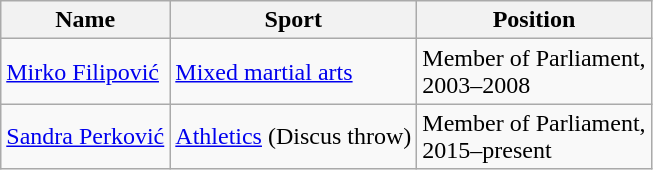<table class="wikitable">
<tr>
<th>Name</th>
<th>Sport</th>
<th>Position</th>
</tr>
<tr>
<td><a href='#'>Mirko Filipović</a></td>
<td><a href='#'>Mixed martial arts</a></td>
<td>Member of Parliament,<br>2003–2008</td>
</tr>
<tr>
<td><a href='#'>Sandra Perković</a></td>
<td><a href='#'>Athletics</a> (Discus throw)</td>
<td>Member of Parliament,<br>2015–present</td>
</tr>
</table>
